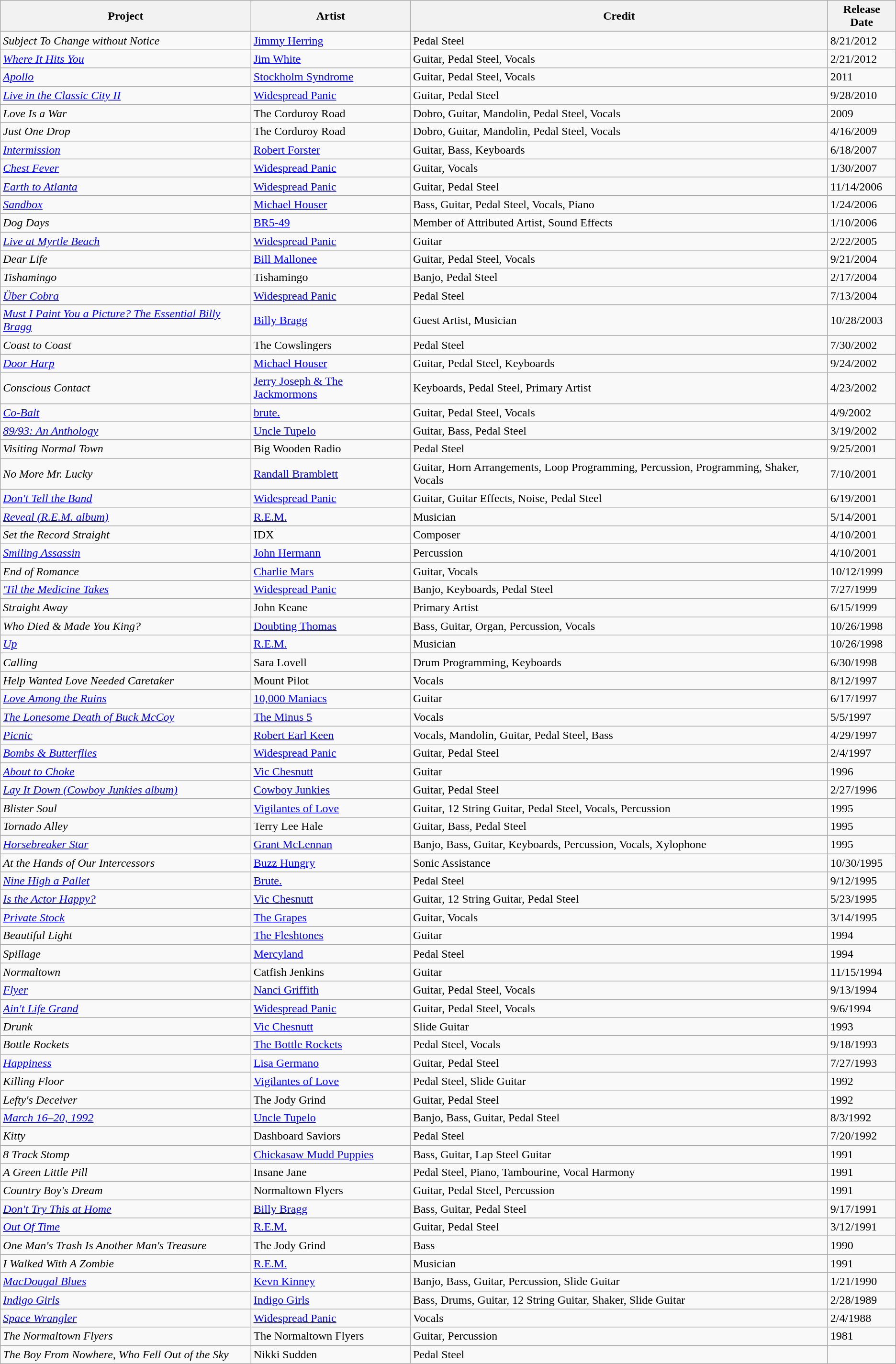<table class="wikitable sortable">
<tr>
<th><strong>Project</strong></th>
<th><strong>Artist</strong></th>
<th><strong>Credit</strong></th>
<th><strong>Release Date</strong></th>
</tr>
<tr>
<td><em>Subject To Change without Notice</em></td>
<td><a href='#'>Jimmy Herring</a></td>
<td>Pedal Steel</td>
<td>8/21/2012</td>
</tr>
<tr>
<td><em><a href='#'>Where It Hits You</a></em></td>
<td><a href='#'>Jim White</a></td>
<td>Guitar, Pedal Steel, Vocals</td>
<td>2/21/2012</td>
</tr>
<tr>
<td><em><a href='#'>Apollo</a></em></td>
<td><a href='#'>Stockholm Syndrome</a></td>
<td>Guitar, Pedal Steel, Vocals</td>
<td>2011</td>
</tr>
<tr>
<td><em><a href='#'>Live in the Classic City II</a></em></td>
<td><a href='#'>Widespread Panic</a></td>
<td>Guitar, Pedal Steel</td>
<td>9/28/2010</td>
</tr>
<tr>
<td><em>Love Is a War</em></td>
<td>The Corduroy Road</td>
<td>Dobro, Guitar, Mandolin, Pedal Steel, Vocals</td>
<td>2009</td>
</tr>
<tr>
<td><em>Just One Drop</em></td>
<td>The Corduroy Road</td>
<td>Dobro, Guitar, Mandolin, Pedal Steel, Vocals</td>
<td>4/16/2009</td>
</tr>
<tr>
<td><em><a href='#'>Intermission</a></em></td>
<td><a href='#'>Robert Forster</a></td>
<td>Guitar, Bass, Keyboards</td>
<td>6/18/2007</td>
</tr>
<tr>
<td><em><a href='#'>Chest Fever</a></em></td>
<td><a href='#'>Widespread Panic</a></td>
<td>Guitar, Vocals</td>
<td>1/30/2007</td>
</tr>
<tr>
<td><em><a href='#'>Earth to Atlanta</a></em></td>
<td><a href='#'>Widespread Panic</a></td>
<td>Guitar, Pedal Steel</td>
<td>11/14/2006</td>
</tr>
<tr>
<td><em><a href='#'>Sandbox</a></em></td>
<td><a href='#'>Michael Houser</a></td>
<td>Bass, Guitar, Pedal Steel, Vocals, Piano</td>
<td>1/24/2006</td>
</tr>
<tr>
<td><em>Dog Days</em></td>
<td><a href='#'>BR5-49</a></td>
<td>Member of Attributed Artist, Sound Effects</td>
<td>1/10/2006</td>
</tr>
<tr>
<td><em><a href='#'>Live at Myrtle Beach</a></em></td>
<td><a href='#'>Widespread Panic</a></td>
<td>Guitar</td>
<td>2/22/2005</td>
</tr>
<tr>
<td><em>Dear Life</em></td>
<td><a href='#'>Bill Mallonee</a></td>
<td>Guitar, Pedal Steel, Vocals</td>
<td>9/21/2004</td>
</tr>
<tr>
<td><em>Tishamingo</em></td>
<td>Tishamingo</td>
<td>Banjo, Pedal Steel</td>
<td>2/17/2004</td>
</tr>
<tr>
<td><em><a href='#'>Über Cobra</a></em></td>
<td><a href='#'>Widespread Panic</a></td>
<td>Pedal Steel</td>
<td>7/13/2004</td>
</tr>
<tr>
<td><em><a href='#'>Must I Paint You a Picture? The Essential Billy Bragg</a></em></td>
<td><a href='#'>Billy Bragg</a></td>
<td>Guest Artist, Musician</td>
<td>10/28/2003</td>
</tr>
<tr>
<td><em>Coast to Coast</em></td>
<td>The Cowslingers</td>
<td>Pedal Steel</td>
<td>7/30/2002</td>
</tr>
<tr>
<td><em><a href='#'>Door Harp</a></em></td>
<td><a href='#'>Michael Houser</a></td>
<td>Guitar, Pedal Steel, Keyboards</td>
<td>9/24/2002</td>
</tr>
<tr>
<td><em>Conscious Contact</em></td>
<td><a href='#'>Jerry Joseph & The Jackmormons</a></td>
<td>Keyboards, Pedal Steel, Primary Artist</td>
<td>4/23/2002</td>
</tr>
<tr>
<td><em><a href='#'>Co-Balt</a></em></td>
<td><a href='#'>brute.</a></td>
<td>Guitar, Pedal Steel, Vocals</td>
<td>4/9/2002</td>
</tr>
<tr>
<td><em><a href='#'>89/93: An Anthology</a></em></td>
<td><a href='#'>Uncle Tupelo</a></td>
<td>Guitar, Bass, Pedal Steel</td>
<td>3/19/2002</td>
</tr>
<tr>
<td><em>Visiting Normal Town</em></td>
<td>Big Wooden Radio</td>
<td>Pedal Steel</td>
<td>9/25/2001</td>
</tr>
<tr>
<td><em>No More Mr. Lucky</em></td>
<td><a href='#'>Randall Bramblett</a></td>
<td>Guitar, Horn Arrangements, Loop Programming, Percussion, Programming, Shaker, Vocals</td>
<td>7/10/2001</td>
</tr>
<tr>
<td><em><a href='#'>Don't Tell the Band</a></em></td>
<td><a href='#'>Widespread Panic</a></td>
<td>Guitar, Guitar Effects, Noise, Pedal Steel</td>
<td>6/19/2001</td>
</tr>
<tr>
<td><em><a href='#'>Reveal (R.E.M. album)</a></em></td>
<td><a href='#'>R.E.M.</a></td>
<td>Musician</td>
<td>5/14/2001</td>
</tr>
<tr>
<td><em>Set the Record Straight</em></td>
<td>IDX</td>
<td>Composer</td>
<td>4/10/2001</td>
</tr>
<tr>
<td><em><a href='#'>Smiling Assassin</a></em></td>
<td><a href='#'>John Hermann</a></td>
<td>Percussion</td>
<td>4/10/2001</td>
</tr>
<tr>
<td><em>End of Romance</em></td>
<td><a href='#'>Charlie Mars</a></td>
<td>Guitar, Vocals</td>
<td>10/12/1999</td>
</tr>
<tr>
<td><em><a href='#'>'Til the Medicine Takes</a></em></td>
<td><a href='#'>Widespread Panic</a></td>
<td>Banjo, Keyboards, Pedal Steel</td>
<td>7/27/1999</td>
</tr>
<tr>
<td><em>Straight Away</em></td>
<td>John Keane</td>
<td>Primary Artist</td>
<td>6/15/1999</td>
</tr>
<tr>
<td><em>Who Died & Made You King?</em></td>
<td><a href='#'>Doubting Thomas</a></td>
<td>Bass, Guitar, Organ, Percussion, Vocals</td>
<td>10/26/1998</td>
</tr>
<tr>
<td><em><a href='#'>Up</a></em></td>
<td><a href='#'>R.E.M.</a></td>
<td>Musician</td>
<td>10/26/1998</td>
</tr>
<tr>
<td><em>Calling</em></td>
<td>Sara Lovell</td>
<td>Drum Programming, Keyboards</td>
<td>6/30/1998</td>
</tr>
<tr>
<td><em>Help Wanted Love Needed Caretaker</em></td>
<td>Mount Pilot</td>
<td>Vocals</td>
<td>8/12/1997</td>
</tr>
<tr>
<td><em><a href='#'>Love Among the Ruins</a></em></td>
<td><a href='#'>10,000 Maniacs</a></td>
<td>Guitar</td>
<td>6/17/1997</td>
</tr>
<tr>
<td><em><a href='#'>The Lonesome Death of Buck McCoy</a></em></td>
<td><a href='#'>The Minus 5</a></td>
<td>Vocals</td>
<td>5/5/1997</td>
</tr>
<tr>
<td><em><a href='#'>Picnic</a></em></td>
<td><a href='#'>Robert Earl Keen</a></td>
<td>Vocals, Mandolin, Guitar, Pedal Steel, Bass</td>
<td>4/29/1997</td>
</tr>
<tr>
<td><em><a href='#'>Bombs & Butterflies</a></em></td>
<td><a href='#'>Widespread Panic</a></td>
<td>Guitar, Pedal Steel</td>
<td>2/4/1997</td>
</tr>
<tr>
<td><em><a href='#'>About to Choke</a></em></td>
<td><a href='#'>Vic Chesnutt</a></td>
<td>Guitar</td>
<td>1996</td>
</tr>
<tr>
<td><em><a href='#'>Lay It Down (Cowboy Junkies album)</a></em></td>
<td><a href='#'>Cowboy Junkies</a></td>
<td>Guitar, Pedal Steel</td>
<td>2/27/1996</td>
</tr>
<tr>
<td><em>Blister Soul</em></td>
<td><a href='#'>Vigilantes of Love</a></td>
<td>Guitar, 12 String Guitar, Pedal Steel, Vocals, Percussion</td>
<td>1995</td>
</tr>
<tr>
<td><em>Tornado Alley</em></td>
<td>Terry Lee Hale</td>
<td>Guitar, Bass, Pedal Steel</td>
<td>1995</td>
</tr>
<tr>
<td><em><a href='#'>Horsebreaker Star</a></em></td>
<td><a href='#'>Grant McLennan</a></td>
<td>Banjo, Bass, Guitar, Keyboards, Percussion, Vocals, Xylophone</td>
<td>1995</td>
</tr>
<tr>
<td><em>At the Hands of Our Intercessors</em></td>
<td><a href='#'>Buzz Hungry</a></td>
<td>Sonic Assistance</td>
<td>10/30/1995</td>
</tr>
<tr>
<td><em><a href='#'>Nine High a Pallet</a></em></td>
<td><a href='#'>Brute.</a></td>
<td>Pedal Steel</td>
<td>9/12/1995</td>
</tr>
<tr>
<td><em><a href='#'>Is the Actor Happy?</a></em></td>
<td><a href='#'>Vic Chesnutt</a></td>
<td>Guitar, 12 String Guitar, Pedal Steel</td>
<td>5/23/1995</td>
</tr>
<tr>
<td><em><a href='#'>Private Stock</a></em></td>
<td><a href='#'>The Grapes</a></td>
<td>Guitar, Vocals</td>
<td>3/14/1995</td>
</tr>
<tr>
<td><em>Beautiful Light</em></td>
<td><a href='#'>The Fleshtones</a></td>
<td>Guitar</td>
<td>1994</td>
</tr>
<tr>
<td><em>Spillage</em></td>
<td><a href='#'>Mercyland</a></td>
<td>Pedal Steel</td>
<td>1994</td>
</tr>
<tr>
<td><em>Normaltown</em></td>
<td>Catfish Jenkins</td>
<td>Guitar</td>
<td>11/15/1994</td>
</tr>
<tr>
<td><em><a href='#'>Flyer</a></em></td>
<td><a href='#'>Nanci Griffith</a></td>
<td>Guitar, Pedal Steel, Vocals</td>
<td>9/13/1994</td>
</tr>
<tr>
<td><em><a href='#'>Ain't Life Grand</a></em></td>
<td><a href='#'>Widespread Panic</a></td>
<td>Guitar, Pedal Steel, Vocals</td>
<td>9/6/1994</td>
</tr>
<tr>
<td><em>Drunk</em></td>
<td><a href='#'>Vic Chesnutt</a></td>
<td>Slide Guitar</td>
<td>1993</td>
</tr>
<tr>
<td><em>Bottle Rockets</em></td>
<td><a href='#'>The Bottle Rockets</a></td>
<td>Pedal Steel, Vocals</td>
<td>9/18/1993</td>
</tr>
<tr>
<td><em><a href='#'>Happiness</a></em></td>
<td><a href='#'>Lisa Germano</a></td>
<td>Guitar, Pedal Steel</td>
<td>7/27/1993</td>
</tr>
<tr>
<td><em>Killing Floor</em></td>
<td><a href='#'>Vigilantes of Love</a></td>
<td>Pedal Steel, Slide Guitar</td>
<td>1992</td>
</tr>
<tr>
<td><em>Lefty's Deceiver</em></td>
<td>The Jody Grind</td>
<td>Guitar, Pedal Steel</td>
<td>1992</td>
</tr>
<tr>
<td><em><a href='#'>March 16–20, 1992</a></em></td>
<td><a href='#'>Uncle Tupelo</a></td>
<td>Banjo, Bass, Guitar, Pedal Steel</td>
<td>8/3/1992</td>
</tr>
<tr>
<td><em>Kitty</em></td>
<td>Dashboard Saviors</td>
<td>Pedal Steel</td>
<td>7/20/1992</td>
</tr>
<tr>
<td><em>8 Track Stomp</em></td>
<td><a href='#'>Chickasaw Mudd Puppies</a></td>
<td>Bass, Guitar, Lap Steel Guitar</td>
<td>1991</td>
</tr>
<tr>
<td><em>A Green Little Pill</em></td>
<td>Insane Jane</td>
<td>Pedal Steel, Piano, Tambourine, Vocal Harmony</td>
<td>1991</td>
</tr>
<tr>
<td><em>Country Boy's Dream</em></td>
<td>Normaltown Flyers</td>
<td>Guitar, Pedal Steel, Percussion</td>
<td>1991</td>
</tr>
<tr>
<td><em><a href='#'>Don't Try This at Home</a></em></td>
<td><a href='#'>Billy Bragg</a></td>
<td>Bass, Guitar, Pedal Steel</td>
<td>9/17/1991</td>
</tr>
<tr>
<td><em><a href='#'>Out Of Time</a></em></td>
<td><a href='#'>R.E.M.</a></td>
<td>Guitar, Pedal Steel</td>
<td>3/12/1991</td>
</tr>
<tr>
<td><em>One Man's Trash Is Another Man's Treasure</em></td>
<td>The Jody Grind</td>
<td>Bass</td>
<td>1990</td>
</tr>
<tr>
<td><em>I Walked With A Zombie</em></td>
<td><a href='#'>R.E.M.</a></td>
<td>Musician</td>
<td>1991</td>
</tr>
<tr>
<td><em><a href='#'>MacDougal Blues</a></em></td>
<td><a href='#'>Kevn Kinney</a></td>
<td>Banjo, Bass, Guitar, Percussion, Slide Guitar</td>
<td>1/21/1990</td>
</tr>
<tr>
<td><em><a href='#'>Indigo Girls</a></em></td>
<td><a href='#'>Indigo Girls</a></td>
<td>Bass, Drums, Guitar, 12 String Guitar, Shaker, Slide Guitar</td>
<td>2/28/1989</td>
</tr>
<tr>
<td><em><a href='#'>Space Wrangler</a></em></td>
<td><a href='#'>Widespread Panic</a></td>
<td>Vocals</td>
<td>2/4/1988</td>
</tr>
<tr>
<td><em>The Normaltown Flyers</em></td>
<td>The Normaltown Flyers</td>
<td>Guitar, Percussion</td>
<td>1981</td>
</tr>
<tr>
<td><em>The Boy From Nowhere, Who Fell Out of the Sky</em></td>
<td>Nikki Sudden</td>
<td>Pedal Steel</td>
<td></td>
</tr>
</table>
